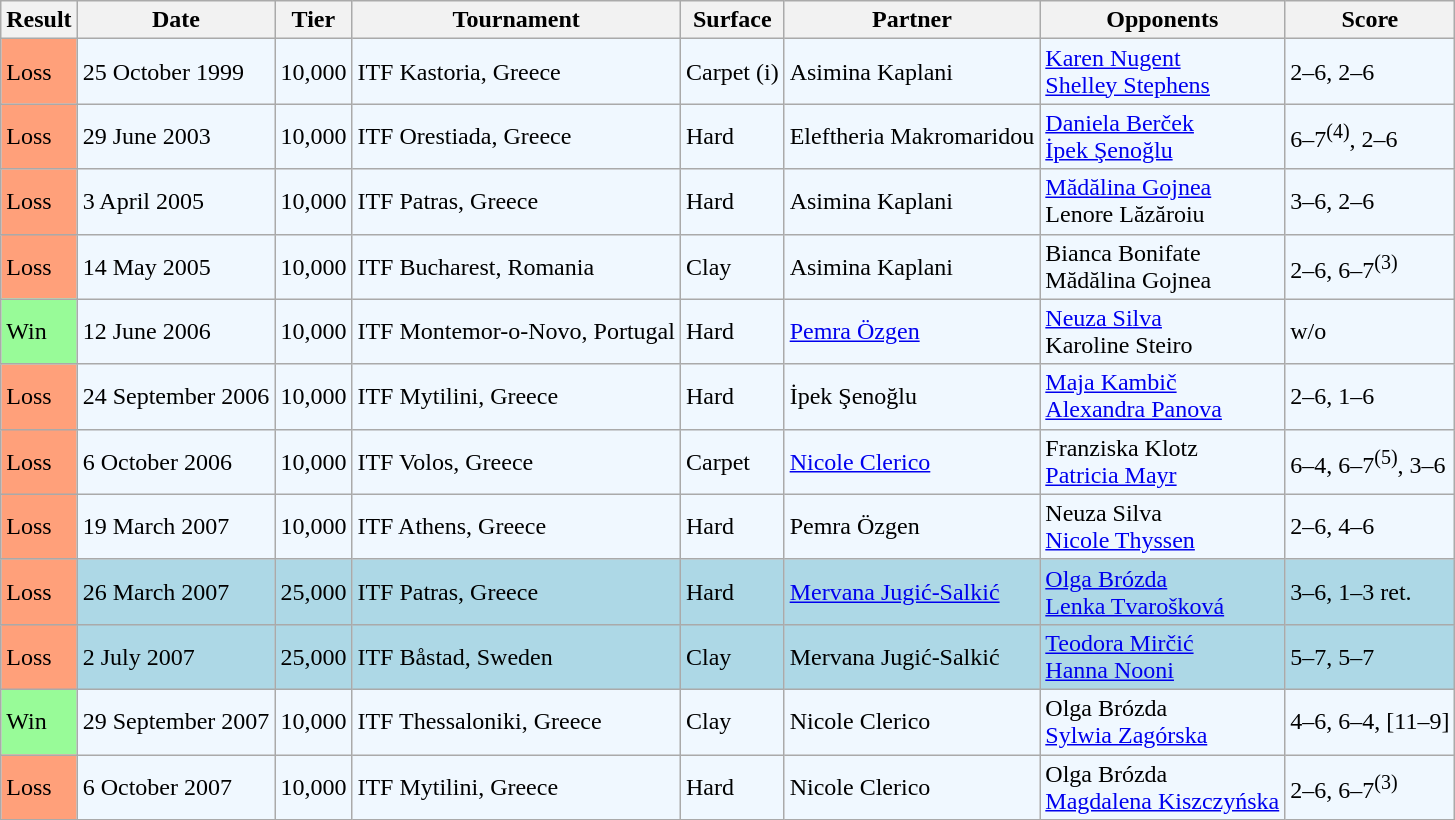<table class="sortable wikitable">
<tr>
<th>Result</th>
<th>Date</th>
<th>Tier</th>
<th>Tournament</th>
<th>Surface</th>
<th>Partner</th>
<th>Opponents</th>
<th class="unsortable">Score</th>
</tr>
<tr style="background:#f0f8ff;">
<td bgcolor="FFA07A">Loss</td>
<td>25 October 1999</td>
<td>10,000</td>
<td>ITF Kastoria, Greece</td>
<td>Carpet (i)</td>
<td> Asimina Kaplani</td>
<td> <a href='#'>Karen Nugent</a> <br>  <a href='#'>Shelley Stephens</a></td>
<td>2–6, 2–6</td>
</tr>
<tr style="background:#f0f8ff;">
<td bgcolor="FFA07A">Loss</td>
<td>29 June 2003</td>
<td>10,000</td>
<td>ITF Orestiada, Greece</td>
<td>Hard</td>
<td> Eleftheria Makromaridou</td>
<td> <a href='#'>Daniela Berček</a> <br>  <a href='#'>İpek Şenoğlu</a></td>
<td>6–7<sup>(4)</sup>, 2–6</td>
</tr>
<tr style="background:#f0f8ff;">
<td bgcolor="FFA07A">Loss</td>
<td>3 April 2005</td>
<td>10,000</td>
<td>ITF Patras, Greece</td>
<td>Hard</td>
<td> Asimina Kaplani</td>
<td> <a href='#'>Mădălina Gojnea</a> <br>  Lenore Lăzăroiu</td>
<td>3–6, 2–6</td>
</tr>
<tr style="background:#f0f8ff;">
<td bgcolor="FFA07A">Loss</td>
<td>14 May 2005</td>
<td>10,000</td>
<td>ITF Bucharest, Romania</td>
<td>Clay</td>
<td> Asimina Kaplani</td>
<td> Bianca Bonifate <br>  Mădălina Gojnea</td>
<td>2–6, 6–7<sup>(3)</sup></td>
</tr>
<tr style="background:#f0f8ff;">
<td style="background:#98fb98;">Win</td>
<td>12 June 2006</td>
<td>10,000</td>
<td>ITF Montemor-o-Novo, Portugal</td>
<td>Hard</td>
<td> <a href='#'>Pemra Özgen</a></td>
<td> <a href='#'>Neuza Silva</a> <br>  Karoline Steiro</td>
<td>w/o</td>
</tr>
<tr style="background:#f0f8ff;">
<td style="background:#ffa07a;">Loss</td>
<td>24 September 2006</td>
<td>10,000</td>
<td>ITF Mytilini, Greece</td>
<td>Hard</td>
<td> İpek Şenoğlu</td>
<td> <a href='#'>Maja Kambič</a> <br>  <a href='#'>Alexandra Panova</a></td>
<td>2–6, 1–6</td>
</tr>
<tr style="background:#f0f8ff;">
<td style="background:#ffa07a;">Loss</td>
<td>6 October 2006</td>
<td>10,000</td>
<td>ITF Volos, Greece</td>
<td>Carpet</td>
<td> <a href='#'>Nicole Clerico</a></td>
<td> Franziska Klotz <br>  <a href='#'>Patricia Mayr</a></td>
<td>6–4, 6–7<sup>(5)</sup>, 3–6</td>
</tr>
<tr style="background:#f0f8ff;">
<td style="background:#ffa07a;">Loss</td>
<td>19 March 2007</td>
<td>10,000</td>
<td>ITF Athens, Greece</td>
<td>Hard</td>
<td> Pemra Özgen</td>
<td> Neuza Silva <br>  <a href='#'>Nicole Thyssen</a></td>
<td>2–6, 4–6</td>
</tr>
<tr style="background:lightblue;">
<td style="background:#ffa07a;">Loss</td>
<td>26 March 2007</td>
<td>25,000</td>
<td>ITF Patras, Greece</td>
<td>Hard</td>
<td> <a href='#'>Mervana Jugić-Salkić</a></td>
<td> <a href='#'>Olga Brózda</a> <br>  <a href='#'>Lenka Tvarošková</a></td>
<td>3–6, 1–3 ret.</td>
</tr>
<tr style="background:lightblue;">
<td style="background:#ffa07a;">Loss</td>
<td>2 July 2007</td>
<td>25,000</td>
<td>ITF Båstad, Sweden</td>
<td>Clay</td>
<td> Mervana Jugić-Salkić</td>
<td> <a href='#'>Teodora Mirčić</a> <br>  <a href='#'>Hanna Nooni</a></td>
<td>5–7, 5–7</td>
</tr>
<tr bgcolor="#f0f8ff">
<td bgcolor="98FB98">Win</td>
<td>29 September 2007</td>
<td>10,000</td>
<td>ITF Thessaloniki, Greece</td>
<td>Clay</td>
<td> Nicole Clerico</td>
<td> Olga Brózda <br>  <a href='#'>Sylwia Zagórska</a></td>
<td>4–6, 6–4, [11–9]</td>
</tr>
<tr style="background:#f0f8ff;">
<td style="background:#ffa07a;">Loss</td>
<td>6 October 2007</td>
<td>10,000</td>
<td>ITF Mytilini, Greece</td>
<td>Hard</td>
<td> Nicole Clerico</td>
<td> Olga Brózda <br>  <a href='#'>Magdalena Kiszczyńska</a></td>
<td>2–6, 6–7<sup>(3)</sup></td>
</tr>
</table>
